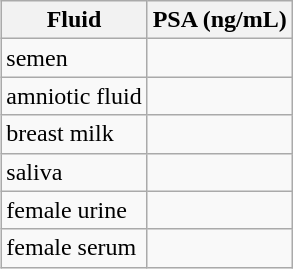<table class="wikitable" style="margin: 2em auto 2em auto" align="right">
<tr>
<th>Fluid</th>
<th>PSA (ng/mL)</th>
</tr>
<tr>
<td>semen</td>
<td></td>
</tr>
<tr>
<td>amniotic fluid</td>
<td></td>
</tr>
<tr>
<td>breast milk</td>
<td></td>
</tr>
<tr>
<td>saliva</td>
<td></td>
</tr>
<tr>
<td>female urine</td>
<td></td>
</tr>
<tr>
<td>female serum</td>
<td></td>
</tr>
</table>
